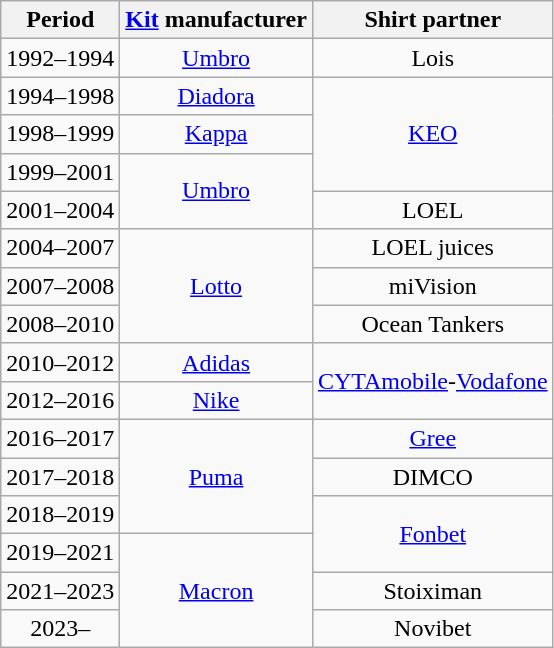<table class="wikitable" style="text-align: center">
<tr>
<th>Period</th>
<th><a href='#'>Kit</a> manufacturer</th>
<th>Shirt partner</th>
</tr>
<tr>
<td>1992–1994</td>
<td><a href='#'>Umbro</a></td>
<td>Lois</td>
</tr>
<tr>
<td>1994–1998</td>
<td><a href='#'>Diadora</a></td>
<td rowspan=3><a href='#'>KEO</a></td>
</tr>
<tr>
<td>1998–1999</td>
<td><a href='#'>Kappa</a></td>
</tr>
<tr>
<td>1999–2001</td>
<td rowspan=2><a href='#'>Umbro</a></td>
</tr>
<tr>
<td>2001–2004</td>
<td>LOEL</td>
</tr>
<tr>
<td>2004–2007</td>
<td rowspan=3><a href='#'>Lotto</a></td>
<td>LOEL juices</td>
</tr>
<tr>
<td>2007–2008</td>
<td>miVision</td>
</tr>
<tr>
<td>2008–2010</td>
<td>Ocean Tankers</td>
</tr>
<tr>
<td>2010–2012</td>
<td><a href='#'>Adidas</a></td>
<td rowspan=2><a href='#'>CYTAmobile</a>-<a href='#'>Vodafone</a></td>
</tr>
<tr>
<td>2012–2016</td>
<td><a href='#'>Nike</a></td>
</tr>
<tr>
<td>2016–2017</td>
<td rowspan=3><a href='#'>Puma</a></td>
<td><a href='#'>Gree</a></td>
</tr>
<tr>
<td>2017–2018</td>
<td>DIMCO</td>
</tr>
<tr>
<td>2018–2019</td>
<td rowspan=2><a href='#'>Fonbet</a></td>
</tr>
<tr>
<td>2019–2021</td>
<td rowspan="3"><a href='#'>Macron</a></td>
</tr>
<tr>
<td>2021–2023</td>
<td>Stoiximan</td>
</tr>
<tr>
<td>2023–</td>
<td>Novibet</td>
</tr>
</table>
